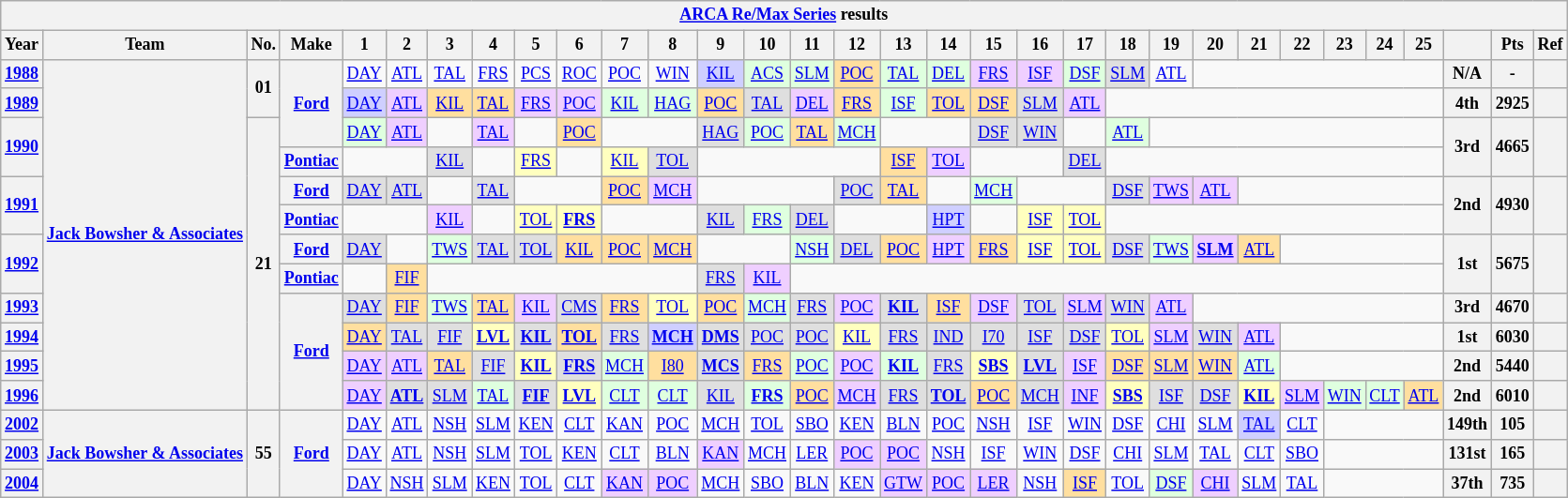<table class="wikitable" style="text-align:center; font-size:75%">
<tr>
<th colspan=47><a href='#'>ARCA Re/Max Series</a> results</th>
</tr>
<tr>
<th>Year</th>
<th>Team</th>
<th>No.</th>
<th>Make</th>
<th>1</th>
<th>2</th>
<th>3</th>
<th>4</th>
<th>5</th>
<th>6</th>
<th>7</th>
<th>8</th>
<th>9</th>
<th>10</th>
<th>11</th>
<th>12</th>
<th>13</th>
<th>14</th>
<th>15</th>
<th>16</th>
<th>17</th>
<th>18</th>
<th>19</th>
<th>20</th>
<th>21</th>
<th>22</th>
<th>23</th>
<th>24</th>
<th>25</th>
<th></th>
<th>Pts</th>
<th>Ref</th>
</tr>
<tr>
<th><a href='#'>1988</a></th>
<th rowspan=12><a href='#'>Jack Bowsher & Associates</a></th>
<th rowspan=2>01</th>
<th rowspan=3><a href='#'>Ford</a></th>
<td><a href='#'>DAY</a></td>
<td><a href='#'>ATL</a></td>
<td><a href='#'>TAL</a></td>
<td><a href='#'>FRS</a></td>
<td><a href='#'>PCS</a></td>
<td><a href='#'>ROC</a></td>
<td><a href='#'>POC</a></td>
<td><a href='#'>WIN</a></td>
<td style="background:#CFCFFF;"><a href='#'>KIL</a><br></td>
<td style="background:#DFFFDF;"><a href='#'>ACS</a><br></td>
<td style="background:#DFFFDF;"><a href='#'>SLM</a><br></td>
<td style="background:#FFDF9F;"><a href='#'>POC</a><br></td>
<td style="background:#DFFFDF;"><a href='#'>TAL</a><br></td>
<td style="background:#DFFFDF;"><a href='#'>DEL</a><br></td>
<td style="background:#EFCFFF;"><a href='#'>FRS</a><br></td>
<td style="background:#EFCFFF;"><a href='#'>ISF</a><br></td>
<td style="background:#DFFFDF;"><a href='#'>DSF</a><br></td>
<td style="background:#DFDFDF;"><a href='#'>SLM</a><br></td>
<td><a href='#'>ATL</a></td>
<td colspan=6></td>
<th>N/A</th>
<th>-</th>
<th></th>
</tr>
<tr>
<th><a href='#'>1989</a></th>
<td style="background:#CFCFFF;"><a href='#'>DAY</a><br></td>
<td style="background:#EFCFFF;"><a href='#'>ATL</a><br></td>
<td style="background:#FFDF9F;"><a href='#'>KIL</a><br></td>
<td style="background:#FFDF9F;"><a href='#'>TAL</a><br></td>
<td style="background:#EFCFFF;"><a href='#'>FRS</a><br></td>
<td style="background:#EFCFFF;"><a href='#'>POC</a><br></td>
<td style="background:#DFFFDF;"><a href='#'>KIL</a><br></td>
<td style="background:#DFFFDF;"><a href='#'>HAG</a><br></td>
<td style="background:#FFDF9F;"><a href='#'>POC</a><br></td>
<td style="background:#DFDFDF;"><a href='#'>TAL</a><br></td>
<td style="background:#EFCFFF;"><a href='#'>DEL</a><br></td>
<td style="background:#FFDF9F;"><a href='#'>FRS</a><br></td>
<td style="background:#DFFFDF;"><a href='#'>ISF</a><br></td>
<td style="background:#FFDF9F;"><a href='#'>TOL</a><br></td>
<td style="background:#FFDF9F;"><a href='#'>DSF</a><br></td>
<td style="background:#DFDFDF;"><a href='#'>SLM</a><br></td>
<td style="background:#EFCFFF;"><a href='#'>ATL</a><br></td>
<td colspan=8></td>
<th>4th</th>
<th>2925</th>
<th></th>
</tr>
<tr>
<th rowspan=2><a href='#'>1990</a></th>
<th rowspan=10>21</th>
<td style="background:#DFFFDF;"><a href='#'>DAY</a><br></td>
<td style="background:#EFCFFF;"><a href='#'>ATL</a><br></td>
<td></td>
<td style="background:#EFCFFF;"><a href='#'>TAL</a><br></td>
<td></td>
<td style="background:#FFDF9F;"><a href='#'>POC</a><br></td>
<td colspan=2></td>
<td style="background:#DFDFDF;"><a href='#'>HAG</a><br></td>
<td style="background:#DFFFDF;"><a href='#'>POC</a><br></td>
<td style="background:#FFDF9F;"><a href='#'>TAL</a><br></td>
<td style="background:#DFFFDF;"><a href='#'>MCH</a><br></td>
<td colspan=2></td>
<td style="background:#DFDFDF;"><a href='#'>DSF</a><br></td>
<td style="background:#DFDFDF;"><a href='#'>WIN</a><br></td>
<td></td>
<td style="background:#DFFFDF;"><a href='#'>ATL</a><br></td>
<td colspan=7></td>
<th rowspan=2>3rd</th>
<th rowspan=2>4665</th>
<th rowspan=2></th>
</tr>
<tr>
<th><a href='#'>Pontiac</a></th>
<td colspan=2></td>
<td style="background:#DFDFDF;"><a href='#'>KIL</a><br></td>
<td></td>
<td style="background:#FFFFBF;"><a href='#'>FRS</a><br></td>
<td></td>
<td style="background:#FFFFBF;"><a href='#'>KIL</a><br></td>
<td style="background:#DFDFDF;"><a href='#'>TOL</a><br></td>
<td colspan=4></td>
<td style="background:#FFDF9F;"><a href='#'>ISF</a><br></td>
<td style="background:#EFCFFF;"><a href='#'>TOL</a><br></td>
<td colspan=2></td>
<td style="background:#DFDFDF;"><a href='#'>DEL</a><br></td>
<td colspan=8></td>
</tr>
<tr>
<th rowspan=2><a href='#'>1991</a></th>
<th><a href='#'>Ford</a></th>
<td style="background:#DFDFDF;"><a href='#'>DAY</a><br></td>
<td style="background:#DFDFDF;"><a href='#'>ATL</a><br></td>
<td></td>
<td style="background:#DFDFDF;"><a href='#'>TAL</a><br></td>
<td colspan=2></td>
<td style="background:#FFDF9F;"><a href='#'>POC</a><br></td>
<td style="background:#EFCFFF;"><a href='#'>MCH</a><br></td>
<td colspan=3></td>
<td style="background:#DFDFDF;"><a href='#'>POC</a><br></td>
<td style="background:#FFDF9F;"><a href='#'>TAL</a><br></td>
<td></td>
<td style="background:#DFFFDF;"><a href='#'>MCH</a><br></td>
<td colspan=2></td>
<td style="background:#DFDFDF;"><a href='#'>DSF</a><br></td>
<td style="background:#EFCFFF;"><a href='#'>TWS</a><br></td>
<td style="background:#EFCFFF;"><a href='#'>ATL</a><br></td>
<td colspan=5></td>
<th rowspan=2>2nd</th>
<th rowspan=2>4930</th>
<th rowspan=2></th>
</tr>
<tr>
<th><a href='#'>Pontiac</a></th>
<td colspan=2></td>
<td style="background:#EFCFFF;"><a href='#'>KIL</a><br></td>
<td></td>
<td style="background:#FFFFBF;"><a href='#'>TOL</a><br></td>
<td style="background:#FFFFBF;"><strong><a href='#'>FRS</a></strong><br></td>
<td colspan=2></td>
<td style="background:#DFDFDF;"><a href='#'>KIL</a><br></td>
<td style="background:#DFFFDF;"><a href='#'>FRS</a><br></td>
<td style="background:#DFDFDF;"><a href='#'>DEL</a><br></td>
<td colspan=2></td>
<td style="background:#CFCFFF;"><a href='#'>HPT</a><br></td>
<td></td>
<td style="background:#FFFFBF;"><a href='#'>ISF</a><br></td>
<td style="background:#FFFFBF;"><a href='#'>TOL</a><br></td>
<td colspan=8></td>
</tr>
<tr>
<th rowspan=2><a href='#'>1992</a></th>
<th><a href='#'>Ford</a></th>
<td style="background:#DFDFDF;"><a href='#'>DAY</a><br></td>
<td></td>
<td style="background:#DFFFDF;"><a href='#'>TWS</a><br></td>
<td style="background:#DFDFDF;"><a href='#'>TAL</a><br></td>
<td style="background:#DFDFDF;"><a href='#'>TOL</a><br></td>
<td style="background:#FFDF9F;"><a href='#'>KIL</a><br></td>
<td style="background:#FFDF9F;"><a href='#'>POC</a><br></td>
<td style="background:#FFDF9F;"><a href='#'>MCH</a><br></td>
<td colspan=2></td>
<td style="background:#DFFFDF;"><a href='#'>NSH</a><br></td>
<td style="background:#DFDFDF;"><a href='#'>DEL</a><br></td>
<td style="background:#FFDF9F;"><a href='#'>POC</a><br></td>
<td style="background:#EFCFFF;"><a href='#'>HPT</a><br></td>
<td style="background:#FFDF9F;"><a href='#'>FRS</a><br></td>
<td style="background:#FFFFBF;"><a href='#'>ISF</a><br></td>
<td style="background:#FFFFBF;"><a href='#'>TOL</a><br></td>
<td style="background:#DFDFDF;"><a href='#'>DSF</a><br></td>
<td style="background:#DFFFDF;"><a href='#'>TWS</a><br></td>
<td style="background:#EFCFFF;"><strong><a href='#'>SLM</a></strong><br></td>
<td style="background:#FFDF9F;"><a href='#'>ATL</a><br></td>
<td colspan=4></td>
<th rowspan=2>1st</th>
<th rowspan=2>5675</th>
<th rowspan=2></th>
</tr>
<tr>
<th><a href='#'>Pontiac</a></th>
<td></td>
<td style="background:#FFDF9F;"><a href='#'>FIF</a><br></td>
<td colspan=6></td>
<td style="background:#DFDFDF;"><a href='#'>FRS</a><br></td>
<td style="background:#EFCFFF;"><a href='#'>KIL</a><br></td>
<td colspan=15></td>
</tr>
<tr>
<th><a href='#'>1993</a></th>
<th rowspan=4><a href='#'>Ford</a></th>
<td style="background:#DFDFDF;"><a href='#'>DAY</a><br></td>
<td style="background:#FFDF9F;"><a href='#'>FIF</a><br></td>
<td style="background:#DFFFDF;"><a href='#'>TWS</a><br></td>
<td style="background:#FFDF9F;"><a href='#'>TAL</a><br></td>
<td style="background:#EFCFFF;"><a href='#'>KIL</a><br></td>
<td style="background:#DFDFDF;"><a href='#'>CMS</a><br></td>
<td style="background:#FFDF9F;"><a href='#'>FRS</a><br></td>
<td style="background:#FFFFBF;"><a href='#'>TOL</a><br></td>
<td style="background:#FFDF9F;"><a href='#'>POC</a><br></td>
<td style="background:#DFFFDF;"><a href='#'>MCH</a><br></td>
<td style="background:#DFDFDF;"><a href='#'>FRS</a><br></td>
<td style="background:#EFCFFF;"><a href='#'>POC</a><br></td>
<td style="background:#DFDFDF;"><strong><a href='#'>KIL</a></strong><br></td>
<td style="background:#FFDF9F;"><a href='#'>ISF</a><br></td>
<td style="background:#EFCFFF;"><a href='#'>DSF</a><br></td>
<td style="background:#DFDFDF;"><a href='#'>TOL</a><br></td>
<td style="background:#EFCFFF;"><a href='#'>SLM</a><br></td>
<td style="background:#DFDFDF;"><a href='#'>WIN</a><br></td>
<td style="background:#EFCFFF;"><a href='#'>ATL</a><br></td>
<td colspan=6></td>
<th>3rd</th>
<th>4670</th>
<th></th>
</tr>
<tr>
<th><a href='#'>1994</a></th>
<td style="background:#FFDF9F;"><a href='#'>DAY</a><br></td>
<td style="background:#DFDFDF;"><a href='#'>TAL</a><br></td>
<td style="background:#DFDFDF;"><a href='#'>FIF</a><br></td>
<td style="background:#FFFFBF;"><strong><a href='#'>LVL</a></strong><br></td>
<td style="background:#DFDFDF;"><strong><a href='#'>KIL</a></strong><br></td>
<td style="background:#FFDF9F;"><strong><a href='#'>TOL</a></strong><br></td>
<td style="background:#DFDFDF;"><a href='#'>FRS</a><br></td>
<td style="background:#CFCFFF;"><strong><a href='#'>MCH</a></strong><br></td>
<td style="background:#DFDFDF;"><strong><a href='#'>DMS</a></strong><br></td>
<td style="background:#DFDFDF;"><a href='#'>POC</a><br></td>
<td style="background:#DFDFDF;"><a href='#'>POC</a><br></td>
<td style="background:#FFFFBF;"><a href='#'>KIL</a><br></td>
<td style="background:#DFDFDF;"><a href='#'>FRS</a><br></td>
<td style="background:#DFDFDF;"><a href='#'>IND</a><br></td>
<td style="background:#DFDFDF;"><a href='#'>I70</a><br></td>
<td style="background:#DFDFDF;"><a href='#'>ISF</a><br></td>
<td style="background:#DFDFDF;"><a href='#'>DSF</a><br></td>
<td style="background:#FFFFBF;"><a href='#'>TOL</a><br></td>
<td style="background:#EFCFFF;"><a href='#'>SLM</a><br></td>
<td style="background:#DFDFDF;"><a href='#'>WIN</a><br></td>
<td style="background:#EFCFFF;"><a href='#'>ATL</a><br></td>
<td colspan=4></td>
<th>1st</th>
<th>6030</th>
<th></th>
</tr>
<tr>
<th><a href='#'>1995</a></th>
<td style="background:#EFCFFF;"><a href='#'>DAY</a><br></td>
<td style="background:#EFCFFF;"><a href='#'>ATL</a><br></td>
<td style="background:#FFDF9F;"><a href='#'>TAL</a><br></td>
<td style="background:#DFDFDF;"><a href='#'>FIF</a><br></td>
<td style="background:#FFFFBF;"><strong><a href='#'>KIL</a></strong><br></td>
<td style="background:#DFDFDF;"><strong><a href='#'>FRS</a></strong><br></td>
<td style="background:#DFFFDF;"><a href='#'>MCH</a><br></td>
<td style="background:#FFDF9F;"><a href='#'>I80</a><br></td>
<td style="background:#DFDFDF;"><strong><a href='#'>MCS</a></strong><br></td>
<td style="background:#FFDF9F;"><a href='#'>FRS</a><br></td>
<td style="background:#DFFFDF;"><a href='#'>POC</a><br></td>
<td style="background:#EFCFFF;"><a href='#'>POC</a><br></td>
<td style="background:#DFFFDF;"><strong><a href='#'>KIL</a></strong><br></td>
<td style="background:#DFDFDF;"><a href='#'>FRS</a><br></td>
<td style="background:#FFFFBF;"><strong><a href='#'>SBS</a></strong><br></td>
<td style="background:#DFDFDF;"><strong><a href='#'>LVL</a></strong><br></td>
<td style="background:#EFCFFF;"><a href='#'>ISF</a><br></td>
<td style="background:#FFDF9F;"><a href='#'>DSF</a><br></td>
<td style="background:#FFDF9F;"><a href='#'>SLM</a><br></td>
<td style="background:#FFDF9F;"><a href='#'>WIN</a><br></td>
<td style="background:#DFFFDF;"><a href='#'>ATL</a><br></td>
<td colspan=4></td>
<th>2nd</th>
<th>5440</th>
<th></th>
</tr>
<tr>
<th><a href='#'>1996</a></th>
<td style="background:#EFCFFF;"><a href='#'>DAY</a><br></td>
<td style="background:#DFDFDF;"><strong><a href='#'>ATL</a></strong><br></td>
<td style="background:#DFDFDF;"><a href='#'>SLM</a><br></td>
<td style="background:#DFFFDF;"><a href='#'>TAL</a><br></td>
<td style="background:#DFDFDF;"><strong><a href='#'>FIF</a></strong><br></td>
<td style="background:#FFFFBF;"><strong><a href='#'>LVL</a></strong><br></td>
<td style="background:#DFFFDF;"><a href='#'>CLT</a><br></td>
<td style="background:#DFFFDF;"><a href='#'>CLT</a><br></td>
<td style="background:#DFDFDF;"><a href='#'>KIL</a><br></td>
<td style="background:#DFFFDF;"><strong><a href='#'>FRS</a></strong><br></td>
<td style="background:#FFDF9F;"><a href='#'>POC</a><br></td>
<td style="background:#EFCFFF;"><a href='#'>MCH</a><br></td>
<td style="background:#DFDFDF;"><a href='#'>FRS</a><br></td>
<td style="background:#DFDFDF;"><strong><a href='#'>TOL</a></strong><br></td>
<td style="background:#FFDF9F;"><a href='#'>POC</a><br></td>
<td style="background:#DFDFDF;"><a href='#'>MCH</a><br></td>
<td style="background:#EFCFFF;"><a href='#'>INF</a><br></td>
<td style="background:#FFFFBF;"><strong><a href='#'>SBS</a></strong><br></td>
<td style="background:#DFDFDF;"><a href='#'>ISF</a><br></td>
<td style="background:#DFDFDF;"><a href='#'>DSF</a><br></td>
<td style="background:#FFFFBF;"><strong><a href='#'>KIL</a></strong><br></td>
<td style="background:#EFCFFF;"><a href='#'>SLM</a><br></td>
<td style="background:#DFFFDF;"><a href='#'>WIN</a><br></td>
<td style="background:#DFFFDF;"><a href='#'>CLT</a><br></td>
<td style="background:#FFDF9F;"><a href='#'>ATL</a><br></td>
<th>2nd</th>
<th>6010</th>
<th></th>
</tr>
<tr>
<th><a href='#'>2002</a></th>
<th rowspan=3><a href='#'>Jack Bowsher & Associates</a></th>
<th rowspan=3>55</th>
<th rowspan=3><a href='#'>Ford</a></th>
<td><a href='#'>DAY</a></td>
<td><a href='#'>ATL</a></td>
<td><a href='#'>NSH</a></td>
<td><a href='#'>SLM</a></td>
<td><a href='#'>KEN</a></td>
<td><a href='#'>CLT</a></td>
<td><a href='#'>KAN</a></td>
<td><a href='#'>POC</a></td>
<td><a href='#'>MCH</a></td>
<td><a href='#'>TOL</a></td>
<td><a href='#'>SBO</a></td>
<td><a href='#'>KEN</a></td>
<td><a href='#'>BLN</a></td>
<td><a href='#'>POC</a></td>
<td><a href='#'>NSH</a></td>
<td><a href='#'>ISF</a></td>
<td><a href='#'>WIN</a></td>
<td><a href='#'>DSF</a></td>
<td><a href='#'>CHI</a></td>
<td><a href='#'>SLM</a></td>
<td style="background:#CFCFFF;"><a href='#'>TAL</a><br></td>
<td><a href='#'>CLT</a></td>
<td colspan=3></td>
<th>149th</th>
<th>105</th>
<th></th>
</tr>
<tr>
<th><a href='#'>2003</a></th>
<td><a href='#'>DAY</a></td>
<td><a href='#'>ATL</a></td>
<td><a href='#'>NSH</a></td>
<td><a href='#'>SLM</a></td>
<td><a href='#'>TOL</a></td>
<td><a href='#'>KEN</a></td>
<td><a href='#'>CLT</a></td>
<td><a href='#'>BLN</a></td>
<td style="background:#EFCFFF;"><a href='#'>KAN</a><br></td>
<td><a href='#'>MCH</a></td>
<td><a href='#'>LER</a></td>
<td style="background:#EFCFFF;"><a href='#'>POC</a><br></td>
<td style="background:#EFCFFF;"><a href='#'>POC</a><br></td>
<td><a href='#'>NSH</a></td>
<td><a href='#'>ISF</a></td>
<td><a href='#'>WIN</a></td>
<td><a href='#'>DSF</a></td>
<td><a href='#'>CHI</a></td>
<td><a href='#'>SLM</a></td>
<td><a href='#'>TAL</a></td>
<td><a href='#'>CLT</a></td>
<td><a href='#'>SBO</a></td>
<td colspan=3></td>
<th>131st</th>
<th>165</th>
<th></th>
</tr>
<tr>
<th><a href='#'>2004</a></th>
<td><a href='#'>DAY</a></td>
<td><a href='#'>NSH</a></td>
<td><a href='#'>SLM</a></td>
<td><a href='#'>KEN</a></td>
<td><a href='#'>TOL</a></td>
<td><a href='#'>CLT</a></td>
<td style="background:#EFCFFF;"><a href='#'>KAN</a><br></td>
<td style="background:#EFCFFF;"><a href='#'>POC</a><br></td>
<td><a href='#'>MCH</a></td>
<td><a href='#'>SBO</a></td>
<td><a href='#'>BLN</a></td>
<td><a href='#'>KEN</a></td>
<td style="background:#EFCFFF;"><a href='#'>GTW</a><br></td>
<td style="background:#EFCFFF;"><a href='#'>POC</a><br></td>
<td style="background:#EFCFFF;"><a href='#'>LER</a><br></td>
<td><a href='#'>NSH</a></td>
<td style="background:#FFDF9F;"><a href='#'>ISF</a><br></td>
<td><a href='#'>TOL</a></td>
<td style="background:#DFFFDF;"><a href='#'>DSF</a><br></td>
<td style="background:#EFCFFF;"><a href='#'>CHI</a><br></td>
<td><a href='#'>SLM</a></td>
<td><a href='#'>TAL</a></td>
<td colspan=3></td>
<th>37th</th>
<th>735</th>
<th></th>
</tr>
</table>
